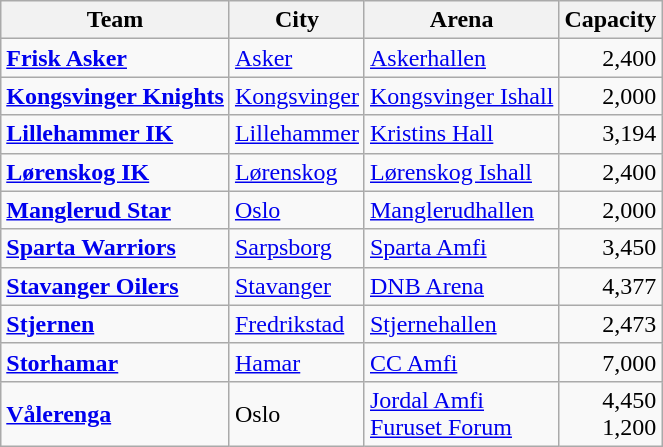<table class="wikitable sortable">
<tr>
<th>Team</th>
<th>City</th>
<th>Arena</th>
<th>Capacity</th>
</tr>
<tr>
<td><strong><a href='#'>Frisk Asker</a></strong></td>
<td><a href='#'>Asker</a></td>
<td><a href='#'>Askerhallen</a></td>
<td align="right">2,400</td>
</tr>
<tr>
<td><strong><a href='#'>Kongsvinger Knights</a></strong></td>
<td><a href='#'>Kongsvinger</a></td>
<td><a href='#'>Kongsvinger Ishall</a></td>
<td align="right">2,000</td>
</tr>
<tr>
<td><strong><a href='#'>Lillehammer IK</a></strong></td>
<td><a href='#'>Lillehammer</a></td>
<td><a href='#'>Kristins Hall</a></td>
<td align="right">3,194</td>
</tr>
<tr>
<td><strong><a href='#'>Lørenskog IK</a></strong></td>
<td><a href='#'>Lørenskog</a></td>
<td><a href='#'>Lørenskog Ishall</a></td>
<td align="right">2,400</td>
</tr>
<tr>
<td><strong><a href='#'>Manglerud Star</a></strong></td>
<td><a href='#'>Oslo</a></td>
<td><a href='#'>Manglerudhallen</a></td>
<td align="right">2,000</td>
</tr>
<tr>
<td><strong><a href='#'>Sparta Warriors</a></strong></td>
<td><a href='#'>Sarpsborg</a></td>
<td><a href='#'>Sparta Amfi</a></td>
<td align="right">3,450</td>
</tr>
<tr>
<td><strong><a href='#'>Stavanger Oilers</a></strong></td>
<td><a href='#'>Stavanger</a></td>
<td><a href='#'>DNB Arena</a></td>
<td align="right">4,377</td>
</tr>
<tr>
<td><strong><a href='#'>Stjernen</a></strong></td>
<td><a href='#'>Fredrikstad</a></td>
<td><a href='#'>Stjernehallen</a></td>
<td align="right">2,473</td>
</tr>
<tr>
<td><strong><a href='#'>Storhamar</a></strong></td>
<td><a href='#'>Hamar</a></td>
<td><a href='#'>CC Amfi</a></td>
<td align="right">7,000</td>
</tr>
<tr>
<td><strong><a href='#'>Vålerenga</a></strong></td>
<td>Oslo</td>
<td><a href='#'>Jordal Amfi</a> <br> <a href='#'>Furuset Forum</a></td>
<td align="right">4,450 <br> 1,200</td>
</tr>
</table>
